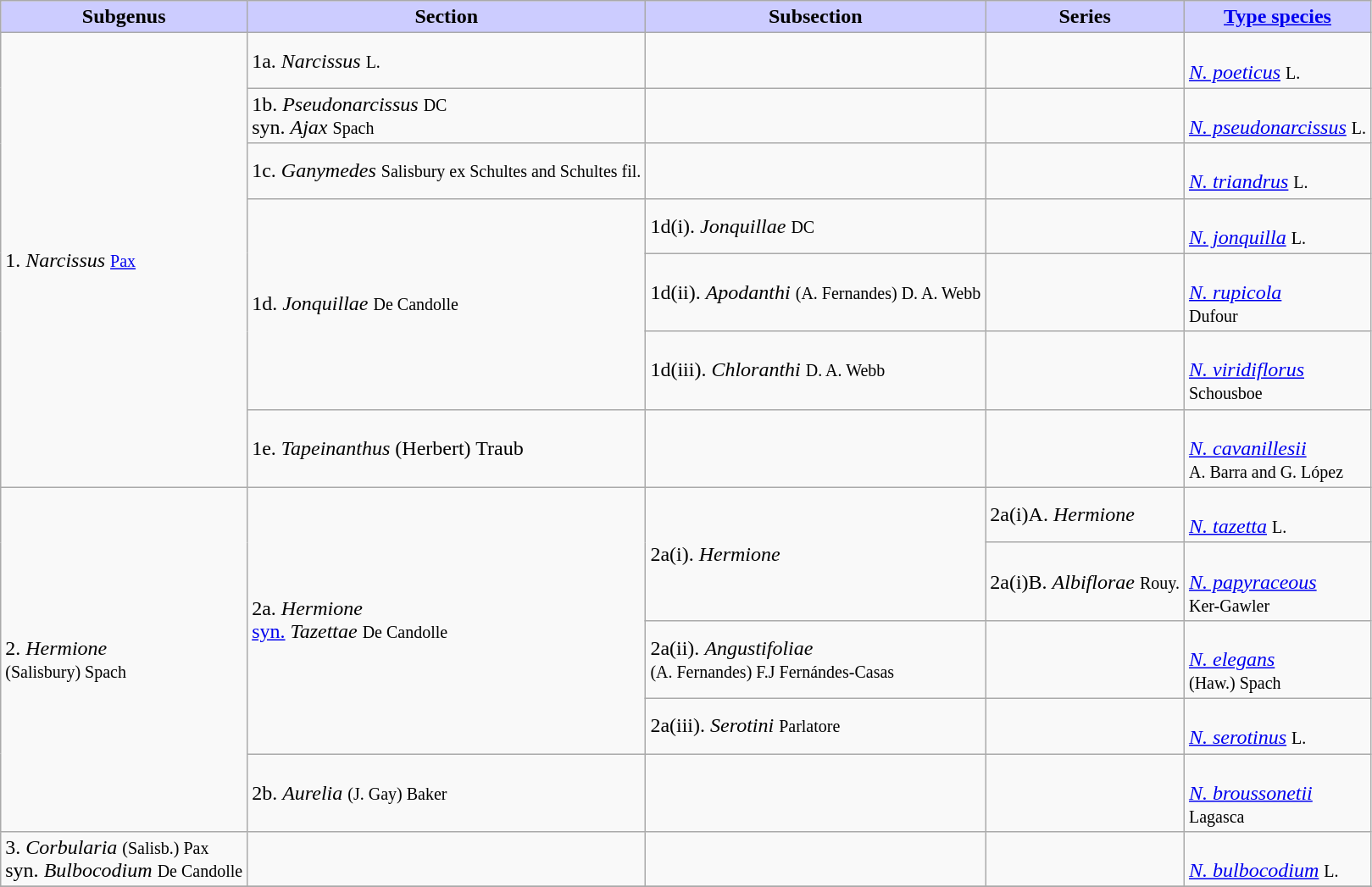<table class="wikitable" border="1">
<tr>
<th style="background: #ccf;">Subgenus</th>
<th style="background: #ccf;">Section</th>
<th style="background: #ccf;">Subsection</th>
<th style="background: #ccf;">Series</th>
<th style="background: #ccf;"><a href='#'>Type species</a></th>
</tr>
<tr>
<td rowspan=7>1. <em>Narcissus</em> <small><a href='#'>Pax</a></small></td>
<td>1a. <em>Narcissus</em> <small>L.</small></td>
<td></td>
<td></td>
<td><br><em><a href='#'>N. poeticus</a></em> <small>L.</small></td>
</tr>
<tr>
<td>1b. <em>Pseudonarcissus</em> <small>DC</small><br>syn. <em>Ajax</em> <small>Spach</small></td>
<td></td>
<td></td>
<td><br><em><a href='#'>N. pseudonarcissus</a></em> <small>L.</small></td>
</tr>
<tr>
<td>1c. <em>Ganymedes</em> <small>Salisbury ex Schultes and Schultes fil.</small></td>
<td></td>
<td></td>
<td><br><em><a href='#'>N. triandrus</a> </em><small>L.</small></td>
</tr>
<tr>
<td rowspan=3>1d. <em>Jonquillae</em> <small>De Candolle</small></td>
<td>1d(i). <em>Jonquillae</em> <small>DC</small></td>
<td></td>
<td><br><em><a href='#'>N. jonquilla</a></em> <small>L.</small></td>
</tr>
<tr>
<td>1d(ii). <em>Apodanthi</em> <small>(A. Fernandes) D. A. Webb</small></td>
<td></td>
<td><br><em><a href='#'>N. rupicola</a></em><br> <small>Dufour</small></td>
</tr>
<tr>
<td>1d(iii). <em>Chloranthi</em> <small>D. A. Webb</small></td>
<td></td>
<td><br><em><a href='#'>N. viridiflorus</a></em><br> <small>Schousboe</small></td>
</tr>
<tr>
<td>1e. <em>Tapeinanthus</em> (Herbert) Traub</td>
<td></td>
<td></td>
<td><br><em><a href='#'>N. cavanillesii</a></em> <br><small>A. Barra and G. López</small></td>
</tr>
<tr>
<td rowspan=5>2. <em>Hermione</em> <br><small>(Salisbury) Spach</small></td>
<td rowspan=4>2a. <em>Hermione</em><br> <a href='#'>syn.</a> <em>Tazettae</em> <small>De Candolle</small></td>
<td rowspan=2>2a(i). <em>Hermione</em></td>
<td>2a(i)A. <em>Hermione</em></td>
<td><br> <em><a href='#'>N. tazetta</a></em> <small>L.</small></td>
</tr>
<tr>
<td>2a(i)B. <em>Albiflorae</em> <small>Rouy.</small></td>
<td><br><em><a href='#'>N. papyraceous</a></em> <br><small>Ker-Gawler</small></td>
</tr>
<tr>
<td>2a(ii). <em>Angustifoliae</em><br> <small>(A. Fernandes) F.J Fernándes-Casas</small></td>
<td></td>
<td><br><em><a href='#'>N. elegans</a></em> <br><small>(Haw.) Spach</small></td>
</tr>
<tr>
<td>2a(iii). <em>Serotini</em> <small>Parlatore</small></td>
<td></td>
<td><em><br><a href='#'>N. serotinus</a></em> <small>L.</small></td>
</tr>
<tr>
<td>2b. <em>Aurelia</em> <small>(J. Gay) Baker</small></td>
<td></td>
<td></td>
<td><br><em><a href='#'>N. broussonetii</a></em> <br><small>Lagasca</small></td>
</tr>
<tr>
<td>3. <em>Corbularia</em> <small>(Salisb.) Pax</small><br>syn. <em>Bulbocodium</em> <small>De Candolle</small></td>
<td></td>
<td></td>
<td></td>
<td><br><em><a href='#'>N. bulbocodium</a></em> <small>L.</small></td>
</tr>
<tr>
</tr>
</table>
